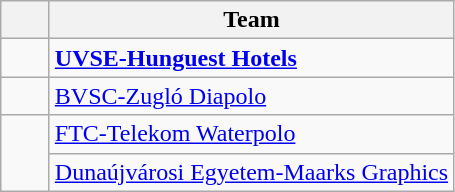<table class="wikitable" style="text-align:center">
<tr>
<th width=25></th>
<th>Team</th>
</tr>
<tr>
<td></td>
<td align=left> <strong><a href='#'>UVSE-Hunguest Hotels</a></strong></td>
</tr>
<tr>
<td></td>
<td align=left> <a href='#'>BVSC-Zugló Diapolo</a></td>
</tr>
<tr>
<td rowspan=2></td>
<td align=left> <a href='#'>FTC-Telekom Waterpolo</a></td>
</tr>
<tr>
<td align=left> <a href='#'>Dunaújvárosi Egyetem-Maarks Graphics</a></td>
</tr>
</table>
